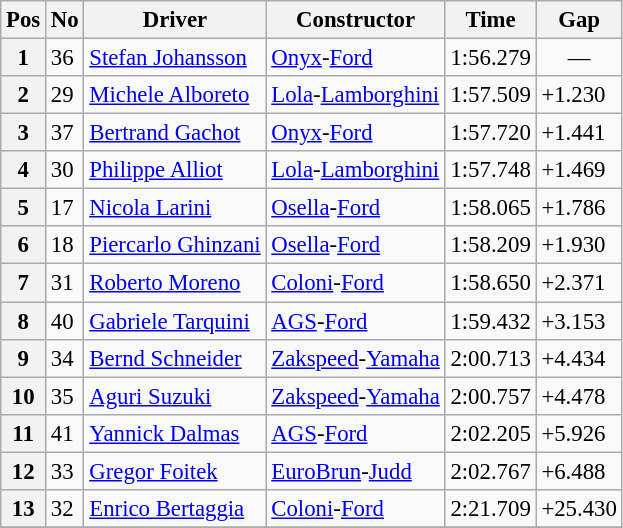<table class="wikitable sortable" style="font-size: 95%;">
<tr>
<th>Pos</th>
<th>No</th>
<th>Driver</th>
<th>Constructor</th>
<th>Time</th>
<th>Gap</th>
</tr>
<tr>
<th>1</th>
<td>36</td>
<td> <a href='#'>Stefan Johansson</a></td>
<td><a href='#'>Onyx</a>-<a href='#'>Ford</a></td>
<td>1:56.279</td>
<td align="center">—</td>
</tr>
<tr>
<th>2</th>
<td>29</td>
<td> <a href='#'>Michele Alboreto</a></td>
<td><a href='#'>Lola</a>-<a href='#'>Lamborghini</a></td>
<td>1:57.509</td>
<td>+1.230</td>
</tr>
<tr>
<th>3</th>
<td>37</td>
<td> <a href='#'>Bertrand Gachot</a></td>
<td><a href='#'>Onyx</a>-<a href='#'>Ford</a></td>
<td>1:57.720</td>
<td>+1.441</td>
</tr>
<tr>
<th>4</th>
<td>30</td>
<td> <a href='#'>Philippe Alliot</a></td>
<td><a href='#'>Lola</a>-<a href='#'>Lamborghini</a></td>
<td>1:57.748</td>
<td>+1.469</td>
</tr>
<tr>
<th>5</th>
<td>17</td>
<td> <a href='#'>Nicola Larini</a></td>
<td><a href='#'>Osella</a>-<a href='#'>Ford</a></td>
<td>1:58.065</td>
<td>+1.786</td>
</tr>
<tr>
<th>6</th>
<td>18</td>
<td> <a href='#'>Piercarlo Ghinzani</a></td>
<td><a href='#'>Osella</a>-<a href='#'>Ford</a></td>
<td>1:58.209</td>
<td>+1.930</td>
</tr>
<tr>
<th>7</th>
<td>31</td>
<td> <a href='#'>Roberto Moreno</a></td>
<td><a href='#'>Coloni</a>-<a href='#'>Ford</a></td>
<td>1:58.650</td>
<td>+2.371</td>
</tr>
<tr>
<th>8</th>
<td>40</td>
<td> <a href='#'>Gabriele Tarquini</a></td>
<td><a href='#'>AGS</a>-<a href='#'>Ford</a></td>
<td>1:59.432</td>
<td>+3.153</td>
</tr>
<tr>
<th>9</th>
<td>34</td>
<td> <a href='#'>Bernd Schneider</a></td>
<td><a href='#'>Zakspeed</a>-<a href='#'>Yamaha</a></td>
<td>2:00.713</td>
<td>+4.434</td>
</tr>
<tr>
<th>10</th>
<td>35</td>
<td> <a href='#'>Aguri Suzuki</a></td>
<td><a href='#'>Zakspeed</a>-<a href='#'>Yamaha</a></td>
<td>2:00.757</td>
<td>+4.478</td>
</tr>
<tr>
<th>11</th>
<td>41</td>
<td> <a href='#'>Yannick Dalmas</a></td>
<td><a href='#'>AGS</a>-<a href='#'>Ford</a></td>
<td>2:02.205</td>
<td>+5.926</td>
</tr>
<tr>
<th>12</th>
<td>33</td>
<td> <a href='#'>Gregor Foitek</a></td>
<td><a href='#'>EuroBrun</a>-<a href='#'>Judd</a></td>
<td>2:02.767</td>
<td>+6.488</td>
</tr>
<tr>
<th>13</th>
<td>32</td>
<td> <a href='#'>Enrico Bertaggia</a></td>
<td><a href='#'>Coloni</a>-<a href='#'>Ford</a></td>
<td>2:21.709</td>
<td>+25.430</td>
</tr>
<tr>
</tr>
</table>
